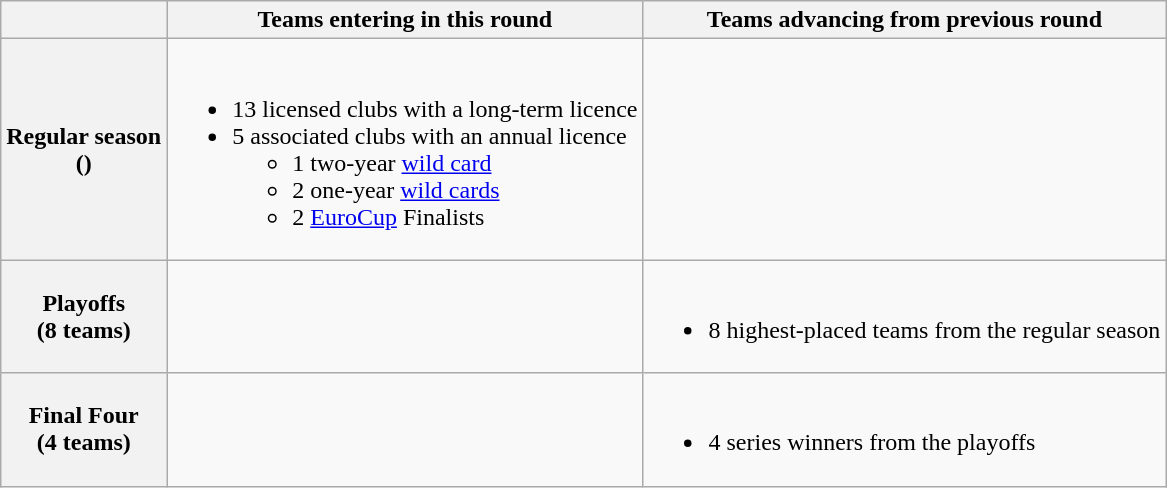<table class="wikitable">
<tr>
<th></th>
<th>Teams entering in this round</th>
<th>Teams advancing from previous round</th>
</tr>
<tr>
<th>Regular season<br>()</th>
<td><br><ul><li>13 licensed clubs with a long-term licence</li><li>5 associated clubs with an annual licence<ul><li>1 two-year <a href='#'>wild card</a></li><li>2 one-year <a href='#'>wild cards</a></li><li>2 <a href='#'>EuroCup</a> Finalists</li></ul></li></ul></td>
<td></td>
</tr>
<tr>
<th>Playoffs<br>(8 teams)</th>
<td></td>
<td><br><ul><li>8 highest-placed teams from the regular season</li></ul></td>
</tr>
<tr>
<th>Final Four<br>(4 teams)</th>
<td></td>
<td><br><ul><li>4 series winners from the playoffs</li></ul></td>
</tr>
</table>
